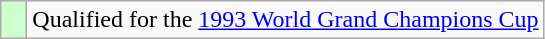<table class="wikitable" style="text-align: left;">
<tr>
<td width=10px bgcolor=#ccffcc></td>
<td>Qualified for the <a href='#'>1993 World Grand Champions Cup</a></td>
</tr>
</table>
